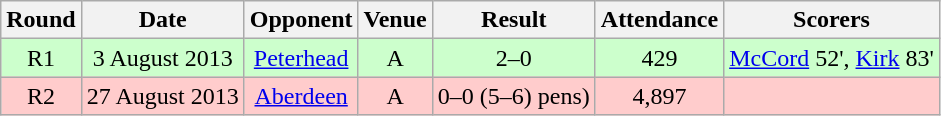<table class="wikitable" style="font-size:100%; text-align:center">
<tr>
<th>Round</th>
<th>Date</th>
<th>Opponent</th>
<th>Venue</th>
<th>Result</th>
<th>Attendance</th>
<th>Scorers</th>
</tr>
<tr style="background: #CCFFCC;">
<td>R1</td>
<td>3 August 2013</td>
<td><a href='#'>Peterhead</a></td>
<td>A</td>
<td>2–0</td>
<td>429</td>
<td><a href='#'>McCord</a> 52', <a href='#'>Kirk</a> 83'</td>
</tr>
<tr style="background: #FFCCCC;">
<td>R2</td>
<td>27 August 2013</td>
<td><a href='#'>Aberdeen</a></td>
<td>A</td>
<td>0–0 (5–6) pens)</td>
<td>4,897</td>
<td></td>
</tr>
</table>
